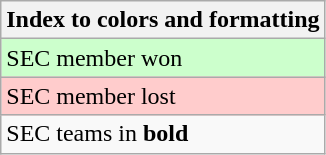<table class="wikitable">
<tr>
<th>Index to colors and formatting</th>
</tr>
<tr style="background:#cfc;">
<td>SEC member won</td>
</tr>
<tr style="background:#fcc;">
<td>SEC member lost</td>
</tr>
<tr>
<td>SEC teams in <strong>bold</strong></td>
</tr>
</table>
